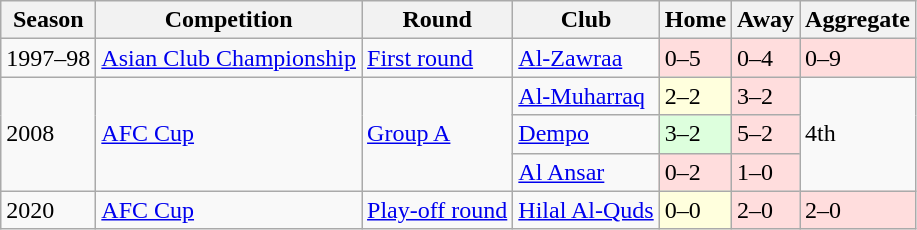<table class="wikitable">
<tr>
<th>Season</th>
<th>Competition</th>
<th>Round</th>
<th>Club</th>
<th>Home</th>
<th>Away</th>
<th>Aggregate</th>
</tr>
<tr>
<td rowspan="1">1997–98</td>
<td rowspan="1"><a href='#'>Asian Club Championship</a></td>
<td rowspan="1"><a href='#'>First round</a></td>
<td> <a href='#'>Al-Zawraa</a></td>
<td style="background:#fdd;">0–5</td>
<td style="background:#fdd;">0–4</td>
<td style="background:#fdd;">0–9</td>
</tr>
<tr>
<td rowspan="3">2008</td>
<td rowspan="3"><a href='#'>AFC Cup</a></td>
<td rowspan="3"><a href='#'>Group A</a></td>
<td> <a href='#'>Al-Muharraq</a></td>
<td style="background:#ffd;">2–2</td>
<td style="background:#fdd;">3–2</td>
<td rowspan="3">4th</td>
</tr>
<tr>
<td> <a href='#'>Dempo</a></td>
<td style="background:#dfd;">3–2</td>
<td style="background:#fdd;">5–2</td>
</tr>
<tr>
<td> <a href='#'>Al Ansar</a></td>
<td style="background:#fdd;">0–2</td>
<td style="background:#fdd;">1–0</td>
</tr>
<tr>
<td rowspan="1">2020</td>
<td rowspan="1"><a href='#'>AFC Cup</a></td>
<td rowspan="1"><a href='#'>Play-off round</a></td>
<td> <a href='#'>Hilal Al-Quds</a></td>
<td style="background:#ffd;">0–0</td>
<td style="background:#fdd;">2–0</td>
<td style="background:#fdd;">2–0</td>
</tr>
</table>
